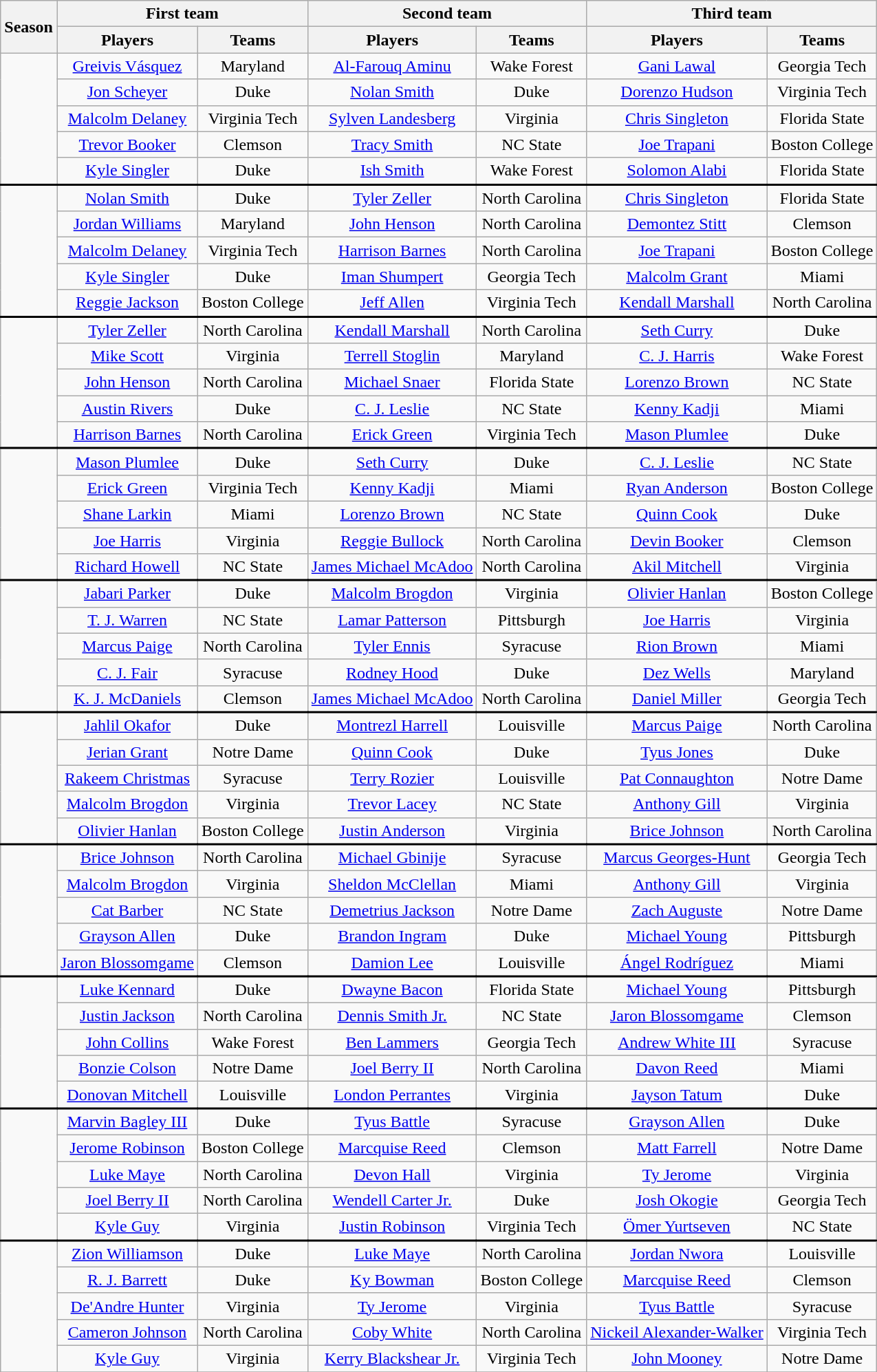<table class="wikitable" style="text-align:center">
<tr>
<th rowspan=2>Season</th>
<th colspan=2>First team</th>
<th colspan=2>Second team</th>
<th colspan=2>Third team</th>
</tr>
<tr>
<th>Players</th>
<th>Teams</th>
<th>Players</th>
<th>Teams</th>
<th>Players</th>
<th>Teams</th>
</tr>
<tr>
<td rowspan=5></td>
<td><a href='#'>Greivis Vásquez</a></td>
<td>Maryland</td>
<td><a href='#'>Al-Farouq Aminu</a></td>
<td>Wake Forest</td>
<td><a href='#'>Gani Lawal</a></td>
<td>Georgia Tech</td>
</tr>
<tr>
<td><a href='#'>Jon Scheyer</a></td>
<td>Duke</td>
<td><a href='#'>Nolan Smith</a></td>
<td>Duke</td>
<td><a href='#'>Dorenzo Hudson</a></td>
<td>Virginia Tech</td>
</tr>
<tr>
<td><a href='#'>Malcolm Delaney</a></td>
<td>Virginia Tech</td>
<td><a href='#'>Sylven Landesberg</a></td>
<td>Virginia</td>
<td><a href='#'>Chris Singleton</a></td>
<td>Florida State</td>
</tr>
<tr>
<td><a href='#'>Trevor Booker</a></td>
<td>Clemson</td>
<td><a href='#'>Tracy Smith</a></td>
<td>NC State</td>
<td><a href='#'>Joe Trapani</a></td>
<td>Boston College</td>
</tr>
<tr>
<td><a href='#'>Kyle Singler</a></td>
<td>Duke</td>
<td><a href='#'>Ish Smith</a></td>
<td>Wake Forest</td>
<td><a href='#'>Solomon Alabi</a></td>
<td>Florida State</td>
</tr>
<tr style="border-top:2px solid black">
<td rowspan=5></td>
<td><a href='#'>Nolan Smith</a></td>
<td>Duke</td>
<td><a href='#'>Tyler Zeller</a></td>
<td>North Carolina</td>
<td><a href='#'>Chris Singleton</a></td>
<td>Florida State</td>
</tr>
<tr>
<td><a href='#'>Jordan Williams</a></td>
<td>Maryland</td>
<td><a href='#'>John Henson</a></td>
<td>North Carolina</td>
<td><a href='#'>Demontez Stitt</a></td>
<td>Clemson</td>
</tr>
<tr>
<td><a href='#'>Malcolm Delaney</a></td>
<td>Virginia Tech</td>
<td><a href='#'>Harrison Barnes</a></td>
<td>North Carolina</td>
<td><a href='#'>Joe Trapani</a></td>
<td>Boston College</td>
</tr>
<tr>
<td><a href='#'>Kyle Singler</a></td>
<td>Duke</td>
<td><a href='#'>Iman Shumpert</a></td>
<td>Georgia Tech</td>
<td><a href='#'>Malcolm Grant</a></td>
<td>Miami</td>
</tr>
<tr>
<td><a href='#'>Reggie Jackson</a></td>
<td>Boston College</td>
<td><a href='#'>Jeff Allen</a></td>
<td>Virginia Tech</td>
<td><a href='#'>Kendall Marshall</a></td>
<td>North Carolina</td>
</tr>
<tr style="border-top:2px solid black">
<td rowspan=5></td>
<td><a href='#'>Tyler Zeller</a></td>
<td>North Carolina</td>
<td><a href='#'>Kendall Marshall</a></td>
<td>North Carolina</td>
<td><a href='#'>Seth Curry</a></td>
<td>Duke</td>
</tr>
<tr>
<td><a href='#'>Mike Scott</a></td>
<td>Virginia</td>
<td><a href='#'>Terrell Stoglin</a></td>
<td>Maryland</td>
<td><a href='#'>C. J. Harris</a></td>
<td>Wake Forest</td>
</tr>
<tr>
<td><a href='#'>John Henson</a></td>
<td>North Carolina</td>
<td><a href='#'>Michael Snaer</a></td>
<td>Florida State</td>
<td><a href='#'>Lorenzo Brown</a></td>
<td>NC State</td>
</tr>
<tr>
<td><a href='#'>Austin Rivers</a></td>
<td>Duke</td>
<td><a href='#'>C. J. Leslie</a></td>
<td>NC State</td>
<td><a href='#'>Kenny Kadji</a></td>
<td>Miami</td>
</tr>
<tr>
<td><a href='#'>Harrison Barnes</a></td>
<td>North Carolina</td>
<td><a href='#'>Erick Green</a></td>
<td>Virginia Tech</td>
<td><a href='#'>Mason Plumlee</a></td>
<td>Duke</td>
</tr>
<tr style="border-top:2px solid black">
<td rowspan=5></td>
<td><a href='#'>Mason Plumlee</a></td>
<td>Duke</td>
<td><a href='#'>Seth Curry</a></td>
<td>Duke</td>
<td><a href='#'>C. J. Leslie</a></td>
<td>NC State</td>
</tr>
<tr>
<td><a href='#'>Erick Green</a></td>
<td>Virginia Tech</td>
<td><a href='#'>Kenny Kadji</a></td>
<td>Miami</td>
<td><a href='#'>Ryan Anderson</a></td>
<td>Boston College</td>
</tr>
<tr>
<td><a href='#'>Shane Larkin</a></td>
<td>Miami</td>
<td><a href='#'>Lorenzo Brown</a></td>
<td>NC State</td>
<td><a href='#'>Quinn Cook</a></td>
<td>Duke</td>
</tr>
<tr>
<td><a href='#'>Joe Harris</a></td>
<td>Virginia</td>
<td><a href='#'>Reggie Bullock</a></td>
<td>North Carolina</td>
<td><a href='#'>Devin Booker</a></td>
<td>Clemson</td>
</tr>
<tr>
<td><a href='#'>Richard Howell</a></td>
<td>NC State</td>
<td><a href='#'>James Michael McAdoo</a></td>
<td>North Carolina</td>
<td><a href='#'>Akil Mitchell</a></td>
<td>Virginia</td>
</tr>
<tr style="border-top:2px solid black">
<td rowspan=5></td>
<td><a href='#'>Jabari Parker</a></td>
<td>Duke</td>
<td><a href='#'>Malcolm Brogdon</a></td>
<td>Virginia</td>
<td><a href='#'>Olivier Hanlan</a></td>
<td>Boston College</td>
</tr>
<tr>
<td><a href='#'>T. J. Warren</a></td>
<td>NC State</td>
<td><a href='#'>Lamar Patterson</a></td>
<td>Pittsburgh</td>
<td><a href='#'>Joe Harris</a></td>
<td>Virginia</td>
</tr>
<tr>
<td><a href='#'>Marcus Paige</a></td>
<td>North Carolina</td>
<td><a href='#'>Tyler Ennis</a></td>
<td>Syracuse</td>
<td><a href='#'>Rion Brown</a></td>
<td>Miami</td>
</tr>
<tr>
<td><a href='#'>C. J. Fair</a></td>
<td>Syracuse</td>
<td><a href='#'>Rodney Hood</a></td>
<td>Duke</td>
<td><a href='#'>Dez Wells</a></td>
<td>Maryland</td>
</tr>
<tr>
<td><a href='#'>K. J. McDaniels</a></td>
<td>Clemson</td>
<td><a href='#'>James Michael McAdoo</a></td>
<td>North Carolina</td>
<td><a href='#'>Daniel Miller</a></td>
<td>Georgia Tech</td>
</tr>
<tr style="border-top:2px solid black">
<td rowspan=5></td>
<td><a href='#'>Jahlil Okafor</a></td>
<td>Duke</td>
<td><a href='#'>Montrezl Harrell</a></td>
<td>Louisville</td>
<td><a href='#'>Marcus Paige</a></td>
<td>North Carolina</td>
</tr>
<tr>
<td><a href='#'>Jerian Grant</a></td>
<td>Notre Dame</td>
<td><a href='#'>Quinn Cook</a></td>
<td>Duke</td>
<td><a href='#'>Tyus Jones</a></td>
<td>Duke</td>
</tr>
<tr>
<td><a href='#'>Rakeem Christmas</a></td>
<td>Syracuse</td>
<td><a href='#'>Terry Rozier</a></td>
<td>Louisville</td>
<td><a href='#'>Pat Connaughton</a></td>
<td>Notre Dame</td>
</tr>
<tr>
<td><a href='#'>Malcolm Brogdon</a></td>
<td>Virginia</td>
<td><a href='#'>Trevor Lacey</a></td>
<td>NC State</td>
<td><a href='#'>Anthony Gill</a></td>
<td>Virginia</td>
</tr>
<tr>
<td><a href='#'>Olivier Hanlan</a></td>
<td>Boston College</td>
<td><a href='#'>Justin Anderson</a></td>
<td>Virginia</td>
<td><a href='#'>Brice Johnson</a></td>
<td>North Carolina</td>
</tr>
<tr style="border-top:2px solid black">
<td rowspan=5></td>
<td><a href='#'>Brice Johnson</a></td>
<td>North Carolina</td>
<td><a href='#'>Michael Gbinije</a></td>
<td>Syracuse</td>
<td><a href='#'>Marcus Georges-Hunt</a></td>
<td>Georgia Tech</td>
</tr>
<tr>
<td><a href='#'>Malcolm Brogdon</a></td>
<td>Virginia</td>
<td><a href='#'>Sheldon McClellan</a></td>
<td>Miami</td>
<td><a href='#'>Anthony Gill</a></td>
<td>Virginia</td>
</tr>
<tr>
<td><a href='#'>Cat Barber</a></td>
<td>NC State</td>
<td><a href='#'>Demetrius Jackson</a></td>
<td>Notre Dame</td>
<td><a href='#'>Zach Auguste</a></td>
<td>Notre Dame</td>
</tr>
<tr>
<td><a href='#'>Grayson Allen</a></td>
<td>Duke</td>
<td><a href='#'>Brandon Ingram</a></td>
<td>Duke</td>
<td><a href='#'>Michael Young</a></td>
<td>Pittsburgh</td>
</tr>
<tr>
<td><a href='#'>Jaron Blossomgame</a></td>
<td>Clemson</td>
<td><a href='#'>Damion Lee</a></td>
<td>Louisville</td>
<td><a href='#'>Ángel Rodríguez</a></td>
<td>Miami</td>
</tr>
<tr style="border-top:2px solid black">
<td rowspan=5></td>
<td><a href='#'>Luke Kennard</a></td>
<td>Duke</td>
<td><a href='#'>Dwayne Bacon</a></td>
<td>Florida State</td>
<td><a href='#'>Michael Young</a></td>
<td>Pittsburgh</td>
</tr>
<tr>
<td><a href='#'>Justin Jackson</a></td>
<td>North Carolina</td>
<td><a href='#'>Dennis Smith Jr.</a></td>
<td>NC State</td>
<td><a href='#'>Jaron Blossomgame</a></td>
<td>Clemson</td>
</tr>
<tr>
<td><a href='#'>John Collins</a></td>
<td>Wake Forest</td>
<td><a href='#'>Ben Lammers</a></td>
<td>Georgia Tech</td>
<td><a href='#'>Andrew White III</a></td>
<td>Syracuse</td>
</tr>
<tr>
<td><a href='#'>Bonzie Colson</a></td>
<td>Notre Dame</td>
<td><a href='#'>Joel Berry II</a></td>
<td>North Carolina</td>
<td><a href='#'>Davon Reed</a></td>
<td>Miami</td>
</tr>
<tr>
<td><a href='#'>Donovan Mitchell</a></td>
<td>Louisville</td>
<td><a href='#'>London Perrantes</a></td>
<td>Virginia</td>
<td><a href='#'>Jayson Tatum</a></td>
<td>Duke</td>
</tr>
<tr style="border-top:2px solid black">
<td rowspan=5></td>
<td><a href='#'>Marvin Bagley III</a></td>
<td>Duke</td>
<td><a href='#'>Tyus Battle</a></td>
<td>Syracuse</td>
<td><a href='#'>Grayson Allen</a></td>
<td>Duke</td>
</tr>
<tr>
<td><a href='#'>Jerome Robinson</a></td>
<td>Boston College</td>
<td><a href='#'>Marcquise Reed</a></td>
<td>Clemson</td>
<td><a href='#'>Matt Farrell</a></td>
<td>Notre Dame</td>
</tr>
<tr>
<td><a href='#'>Luke Maye</a></td>
<td>North Carolina</td>
<td><a href='#'>Devon Hall</a></td>
<td>Virginia</td>
<td><a href='#'>Ty Jerome</a></td>
<td>Virginia</td>
</tr>
<tr>
<td><a href='#'>Joel Berry II</a></td>
<td>North Carolina</td>
<td><a href='#'>Wendell Carter Jr.</a></td>
<td>Duke</td>
<td><a href='#'>Josh Okogie</a></td>
<td>Georgia Tech</td>
</tr>
<tr>
<td><a href='#'>Kyle Guy</a></td>
<td>Virginia</td>
<td><a href='#'>Justin Robinson</a></td>
<td>Virginia Tech</td>
<td><a href='#'>Ömer Yurtseven</a></td>
<td>NC State</td>
</tr>
<tr style="border-top:2px solid black">
<td rowspan=5></td>
<td><a href='#'>Zion Williamson</a></td>
<td>Duke</td>
<td><a href='#'>Luke Maye</a></td>
<td>North Carolina</td>
<td><a href='#'>Jordan Nwora</a></td>
<td>Louisville</td>
</tr>
<tr>
<td><a href='#'>R. J. Barrett</a></td>
<td>Duke</td>
<td><a href='#'>Ky Bowman</a></td>
<td>Boston College</td>
<td><a href='#'>Marcquise Reed</a></td>
<td>Clemson</td>
</tr>
<tr>
<td><a href='#'>De'Andre Hunter</a></td>
<td>Virginia</td>
<td><a href='#'>Ty Jerome</a></td>
<td>Virginia</td>
<td><a href='#'>Tyus Battle</a></td>
<td>Syracuse</td>
</tr>
<tr>
<td><a href='#'>Cameron Johnson</a></td>
<td>North Carolina</td>
<td><a href='#'>Coby White</a></td>
<td>North Carolina</td>
<td><a href='#'>Nickeil Alexander-Walker</a></td>
<td>Virginia Tech</td>
</tr>
<tr>
<td><a href='#'>Kyle Guy</a></td>
<td>Virginia</td>
<td><a href='#'>Kerry Blackshear Jr.</a></td>
<td>Virginia Tech</td>
<td><a href='#'>John Mooney</a></td>
<td>Notre Dame</td>
</tr>
<tr>
</tr>
</table>
